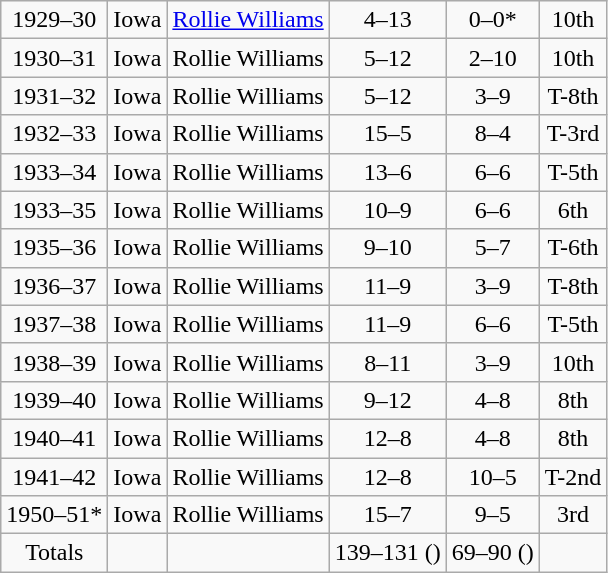<table class="wikitable" style="text-align:center">
<tr>
<td>1929–30</td>
<td>Iowa</td>
<td><a href='#'>Rollie Williams</a></td>
<td>4–13</td>
<td>0–0*</td>
<td>10th</td>
</tr>
<tr>
<td>1930–31</td>
<td>Iowa</td>
<td>Rollie Williams</td>
<td>5–12</td>
<td>2–10</td>
<td>10th</td>
</tr>
<tr>
<td>1931–32</td>
<td>Iowa</td>
<td>Rollie Williams</td>
<td>5–12</td>
<td>3–9</td>
<td>T-8th</td>
</tr>
<tr>
<td>1932–33</td>
<td>Iowa</td>
<td>Rollie Williams</td>
<td>15–5</td>
<td>8–4</td>
<td>T-3rd</td>
</tr>
<tr>
<td>1933–34</td>
<td>Iowa</td>
<td>Rollie Williams</td>
<td>13–6</td>
<td>6–6</td>
<td>T-5th</td>
</tr>
<tr>
<td>1933–35</td>
<td>Iowa</td>
<td>Rollie Williams</td>
<td>10–9</td>
<td>6–6</td>
<td>6th</td>
</tr>
<tr>
<td>1935–36</td>
<td>Iowa</td>
<td>Rollie Williams</td>
<td>9–10</td>
<td>5–7</td>
<td>T-6th</td>
</tr>
<tr>
<td>1936–37</td>
<td>Iowa</td>
<td>Rollie Williams</td>
<td>11–9</td>
<td>3–9</td>
<td>T-8th</td>
</tr>
<tr>
<td>1937–38</td>
<td>Iowa</td>
<td>Rollie Williams</td>
<td>11–9</td>
<td>6–6</td>
<td>T-5th</td>
</tr>
<tr>
<td>1938–39</td>
<td>Iowa</td>
<td>Rollie Williams</td>
<td>8–11</td>
<td>3–9</td>
<td>10th</td>
</tr>
<tr>
<td>1939–40</td>
<td>Iowa</td>
<td>Rollie Williams</td>
<td>9–12</td>
<td>4–8</td>
<td>8th</td>
</tr>
<tr>
<td>1940–41</td>
<td>Iowa</td>
<td>Rollie Williams</td>
<td>12–8</td>
<td>4–8</td>
<td>8th</td>
</tr>
<tr>
<td>1941–42</td>
<td>Iowa</td>
<td>Rollie Williams</td>
<td>12–8</td>
<td>10–5</td>
<td>T-2nd</td>
</tr>
<tr>
<td>1950–51*</td>
<td>Iowa</td>
<td>Rollie Williams</td>
<td>15–7</td>
<td>9–5</td>
<td>3rd</td>
</tr>
<tr>
<td>Totals</td>
<td></td>
<td></td>
<td>139–131 ()</td>
<td>69–90 ()</td>
<td></td>
</tr>
</table>
